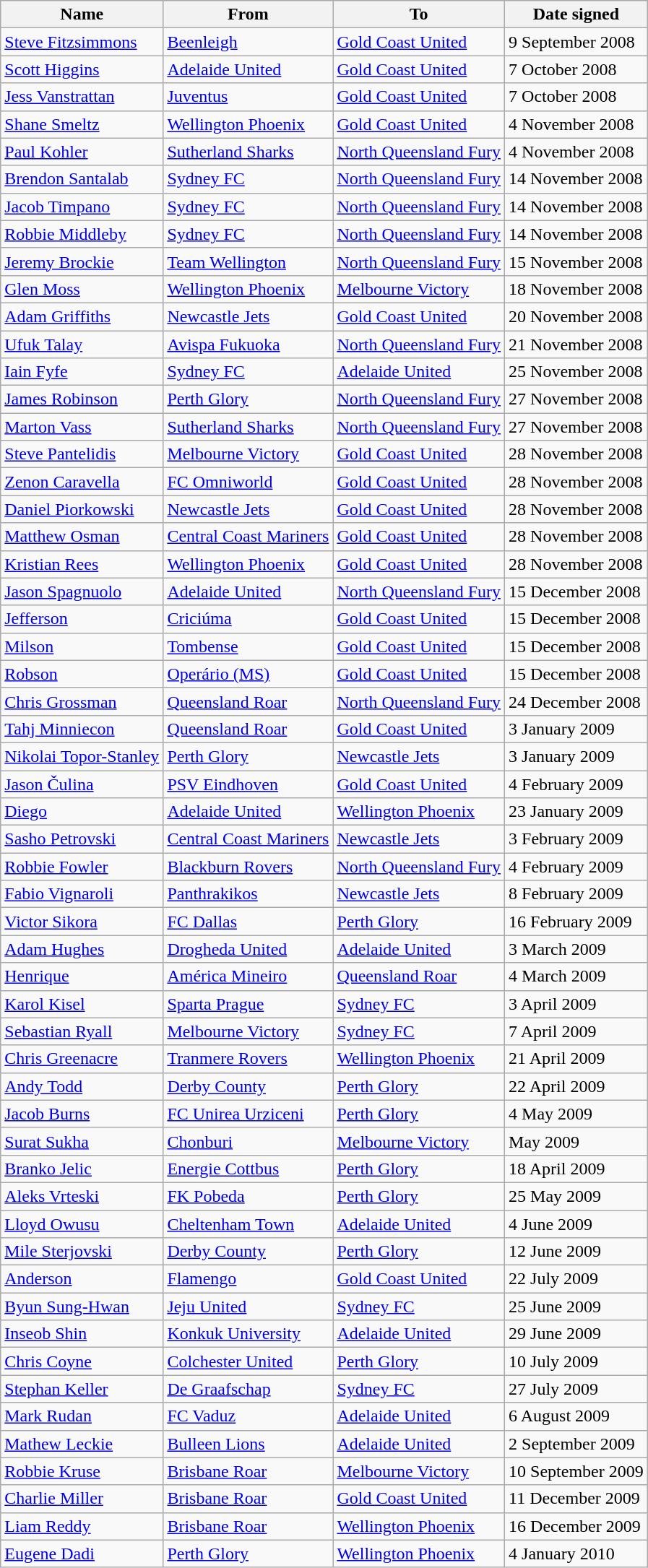<table class="wikitable" border="1">
<tr>
<th>Name</th>
<th>From</th>
<th>To</th>
<th>Date signed</th>
</tr>
<tr>
<td><a href='#'>Steve Fitzsimmons</a></td>
<td> <a href='#'>Beenleigh</a></td>
<td><a href='#'>Gold Coast United</a></td>
<td>9 September 2008</td>
</tr>
<tr>
<td><a href='#'>Scott Higgins</a></td>
<td> <a href='#'>Adelaide United</a></td>
<td><a href='#'>Gold Coast United</a></td>
<td>7 October 2008</td>
</tr>
<tr>
<td><a href='#'>Jess Vanstrattan</a></td>
<td> <a href='#'>Juventus</a></td>
<td><a href='#'>Gold Coast United</a></td>
<td>7 October 2008</td>
</tr>
<tr>
<td><a href='#'>Shane Smeltz</a></td>
<td> <a href='#'>Wellington Phoenix</a></td>
<td><a href='#'>Gold Coast United</a></td>
<td>4 November 2008</td>
</tr>
<tr>
<td><a href='#'>Paul Kohler</a></td>
<td> <a href='#'>Sutherland Sharks</a></td>
<td><a href='#'>North Queensland Fury</a></td>
<td>4 November 2008</td>
</tr>
<tr>
<td><a href='#'>Brendon Santalab</a></td>
<td> <a href='#'>Sydney FC</a></td>
<td><a href='#'>North Queensland Fury</a></td>
<td>14 November 2008</td>
</tr>
<tr>
<td><a href='#'>Jacob Timpano</a></td>
<td> <a href='#'>Sydney FC</a></td>
<td><a href='#'>North Queensland Fury</a></td>
<td>14 November 2008</td>
</tr>
<tr>
<td><a href='#'>Robbie Middleby</a></td>
<td> <a href='#'>Sydney FC</a></td>
<td><a href='#'>North Queensland Fury</a></td>
<td>14 November 2008</td>
</tr>
<tr>
<td><a href='#'>Jeremy Brockie</a></td>
<td> <a href='#'>Team Wellington</a></td>
<td><a href='#'>North Queensland Fury</a></td>
<td>15 November 2008</td>
</tr>
<tr>
<td><a href='#'>Glen Moss</a></td>
<td> <a href='#'>Wellington Phoenix</a></td>
<td><a href='#'>Melbourne Victory</a></td>
<td>18 November 2008</td>
</tr>
<tr>
<td><a href='#'>Adam Griffiths</a></td>
<td> <a href='#'>Newcastle Jets</a></td>
<td><a href='#'>Gold Coast United</a></td>
<td>20 November 2008</td>
</tr>
<tr>
<td><a href='#'>Ufuk Talay</a></td>
<td> <a href='#'>Avispa Fukuoka</a></td>
<td><a href='#'>North Queensland Fury</a></td>
<td>21 November 2008</td>
</tr>
<tr>
<td><a href='#'>Iain Fyfe</a></td>
<td> <a href='#'>Sydney FC</a></td>
<td><a href='#'>Adelaide United</a></td>
<td>25 November 2008</td>
</tr>
<tr>
<td><a href='#'>James Robinson</a></td>
<td> <a href='#'>Perth Glory</a></td>
<td><a href='#'>North Queensland Fury</a></td>
<td>27 November 2008</td>
</tr>
<tr>
<td><a href='#'>Marton Vass</a></td>
<td> <a href='#'>Sutherland Sharks</a></td>
<td><a href='#'>North Queensland Fury</a></td>
<td>27 November 2008</td>
</tr>
<tr>
<td><a href='#'>Steve Pantelidis</a></td>
<td> <a href='#'>Melbourne Victory</a></td>
<td><a href='#'>Gold Coast United</a></td>
<td>28 November 2008</td>
</tr>
<tr>
<td><a href='#'>Zenon Caravella</a></td>
<td> <a href='#'>FC Omniworld</a></td>
<td><a href='#'>Gold Coast United</a></td>
<td>28 November 2008</td>
</tr>
<tr>
<td><a href='#'>Daniel Piorkowski</a></td>
<td> <a href='#'>Newcastle Jets</a></td>
<td><a href='#'>Gold Coast United</a></td>
<td>28 November 2008</td>
</tr>
<tr>
<td><a href='#'>Matthew Osman</a></td>
<td> <a href='#'>Central Coast Mariners</a></td>
<td><a href='#'>Gold Coast United</a></td>
<td>28 November 2008</td>
</tr>
<tr>
<td><a href='#'>Kristian Rees</a></td>
<td> <a href='#'>Wellington Phoenix</a></td>
<td><a href='#'>Gold Coast United</a></td>
<td>28 November 2008</td>
</tr>
<tr>
<td><a href='#'>Jason Spagnuolo</a></td>
<td> <a href='#'>Adelaide United</a></td>
<td><a href='#'>North Queensland Fury</a></td>
<td>15 December 2008</td>
</tr>
<tr>
<td><a href='#'>Jefferson</a></td>
<td> <a href='#'>Criciúma</a></td>
<td><a href='#'>Gold Coast United</a></td>
<td>15 December 2008</td>
</tr>
<tr>
<td><a href='#'>Milson</a></td>
<td> <a href='#'>Tombense</a></td>
<td><a href='#'>Gold Coast United</a></td>
<td>15 December 2008</td>
</tr>
<tr>
<td><a href='#'>Robson</a></td>
<td> <a href='#'>Operário (MS)</a></td>
<td><a href='#'>Gold Coast United</a></td>
<td>15 December 2008</td>
</tr>
<tr>
<td><a href='#'>Chris Grossman</a></td>
<td> <a href='#'>Queensland Roar</a></td>
<td><a href='#'>North Queensland Fury</a></td>
<td>24 December 2008</td>
</tr>
<tr>
<td><a href='#'>Tahj Minniecon</a></td>
<td> <a href='#'>Queensland Roar</a></td>
<td><a href='#'>Gold Coast United</a></td>
<td>3 January 2009</td>
</tr>
<tr>
<td><a href='#'>Nikolai Topor-Stanley</a></td>
<td> <a href='#'>Perth Glory</a></td>
<td><a href='#'>Newcastle Jets</a></td>
<td>3 January 2009</td>
</tr>
<tr>
<td><a href='#'>Jason Čulina</a></td>
<td> <a href='#'>PSV Eindhoven</a></td>
<td><a href='#'>Gold Coast United</a></td>
<td>4 February 2009</td>
</tr>
<tr>
<td><a href='#'>Diego</a></td>
<td> <a href='#'>Adelaide United</a></td>
<td><a href='#'>Wellington Phoenix</a></td>
<td>23 January 2009</td>
</tr>
<tr>
<td><a href='#'>Sasho Petrovski</a></td>
<td> <a href='#'>Central Coast Mariners</a></td>
<td><a href='#'>Newcastle Jets</a></td>
<td>3 February 2009</td>
</tr>
<tr>
<td><a href='#'>Robbie Fowler</a></td>
<td> <a href='#'>Blackburn Rovers</a></td>
<td><a href='#'>North Queensland Fury</a></td>
<td>4 February 2009</td>
</tr>
<tr>
<td><a href='#'>Fabio Vignaroli</a></td>
<td> <a href='#'>Panthrakikos</a></td>
<td><a href='#'>Newcastle Jets</a></td>
<td>8 February 2009</td>
</tr>
<tr>
<td><a href='#'>Victor Sikora</a></td>
<td> <a href='#'>FC Dallas</a></td>
<td><a href='#'>Perth Glory</a></td>
<td>16 February 2009</td>
</tr>
<tr>
<td><a href='#'>Adam Hughes</a></td>
<td> <a href='#'>Drogheda United</a></td>
<td><a href='#'>Adelaide United</a></td>
<td>3 March 2009</td>
</tr>
<tr>
<td><a href='#'>Henrique</a></td>
<td> <a href='#'>América Mineiro</a></td>
<td><a href='#'>Queensland Roar</a></td>
<td>4 March 2009</td>
</tr>
<tr>
<td><a href='#'>Karol Kisel</a></td>
<td> <a href='#'>Sparta Prague</a></td>
<td><a href='#'>Sydney FC</a></td>
<td>3 April 2009</td>
</tr>
<tr>
<td><a href='#'>Sebastian Ryall</a></td>
<td> <a href='#'>Melbourne Victory</a></td>
<td><a href='#'>Sydney FC</a></td>
<td>7 April 2009</td>
</tr>
<tr>
<td><a href='#'>Chris Greenacre</a></td>
<td> <a href='#'>Tranmere Rovers</a></td>
<td><a href='#'>Wellington Phoenix</a></td>
<td>21 April 2009</td>
</tr>
<tr>
<td><a href='#'>Andy Todd</a></td>
<td> <a href='#'>Derby County</a></td>
<td><a href='#'>Perth Glory</a></td>
<td>22 April 2009</td>
</tr>
<tr>
<td><a href='#'>Jacob Burns</a></td>
<td> <a href='#'>FC Unirea Urziceni</a></td>
<td><a href='#'>Perth Glory</a></td>
<td>4 May 2009</td>
</tr>
<tr>
<td><a href='#'>Surat Sukha</a></td>
<td> <a href='#'>Chonburi</a></td>
<td><a href='#'>Melbourne Victory</a></td>
<td>May 2009</td>
</tr>
<tr>
<td><a href='#'>Branko Jelic</a></td>
<td> <a href='#'>Energie Cottbus</a></td>
<td><a href='#'>Perth Glory</a></td>
<td>18 April 2009</td>
</tr>
<tr>
<td><a href='#'>Aleks Vrteski</a></td>
<td> <a href='#'>FK Pobeda</a></td>
<td><a href='#'>Perth Glory</a></td>
<td>25 May 2009</td>
</tr>
<tr>
<td><a href='#'>Lloyd Owusu</a></td>
<td> <a href='#'>Cheltenham Town</a></td>
<td><a href='#'>Adelaide United</a></td>
<td>4 June 2009</td>
</tr>
<tr>
<td><a href='#'>Mile Sterjovski</a></td>
<td> <a href='#'>Derby County</a></td>
<td><a href='#'>Perth Glory</a></td>
<td>12 June 2009</td>
</tr>
<tr>
<td><a href='#'>Anderson</a></td>
<td> <a href='#'>Flamengo</a></td>
<td><a href='#'>Gold Coast United</a></td>
<td>22 July 2009</td>
</tr>
<tr>
<td><a href='#'>Byun Sung-Hwan</a></td>
<td> <a href='#'>Jeju United</a></td>
<td><a href='#'>Sydney FC</a></td>
<td>25 June 2009</td>
</tr>
<tr>
<td><a href='#'>Inseob Shin</a></td>
<td> <a href='#'>Konkuk University</a></td>
<td><a href='#'>Adelaide United</a></td>
<td>29 June 2009</td>
</tr>
<tr>
<td><a href='#'>Chris Coyne</a></td>
<td> <a href='#'>Colchester United</a></td>
<td><a href='#'>Perth Glory</a></td>
<td>10 July 2009</td>
</tr>
<tr>
<td><a href='#'>Stephan Keller</a></td>
<td> <a href='#'>De Graafschap</a></td>
<td><a href='#'>Sydney FC</a></td>
<td>27 July 2009</td>
</tr>
<tr>
<td><a href='#'>Mark Rudan</a></td>
<td> <a href='#'>FC Vaduz</a></td>
<td><a href='#'>Adelaide United</a></td>
<td>6 August 2009</td>
</tr>
<tr>
<td><a href='#'>Mathew Leckie</a></td>
<td> <a href='#'>Bulleen Lions</a></td>
<td><a href='#'>Adelaide United</a></td>
<td>2 September 2009</td>
</tr>
<tr>
<td><a href='#'>Robbie Kruse</a></td>
<td> <a href='#'>Brisbane Roar</a></td>
<td><a href='#'>Melbourne Victory</a></td>
<td>10 September 2009</td>
</tr>
<tr>
<td><a href='#'>Charlie Miller</a></td>
<td> <a href='#'>Brisbane Roar</a></td>
<td><a href='#'>Gold Coast United</a></td>
<td>11 December 2009</td>
</tr>
<tr>
<td><a href='#'>Liam Reddy</a></td>
<td> <a href='#'>Brisbane Roar</a></td>
<td><a href='#'>Wellington Phoenix</a></td>
<td>16 December 2009</td>
</tr>
<tr>
<td><a href='#'>Eugene Dadi</a></td>
<td> <a href='#'>Perth Glory</a></td>
<td><a href='#'>Wellington Phoenix</a></td>
<td>4 January 2010</td>
</tr>
</table>
